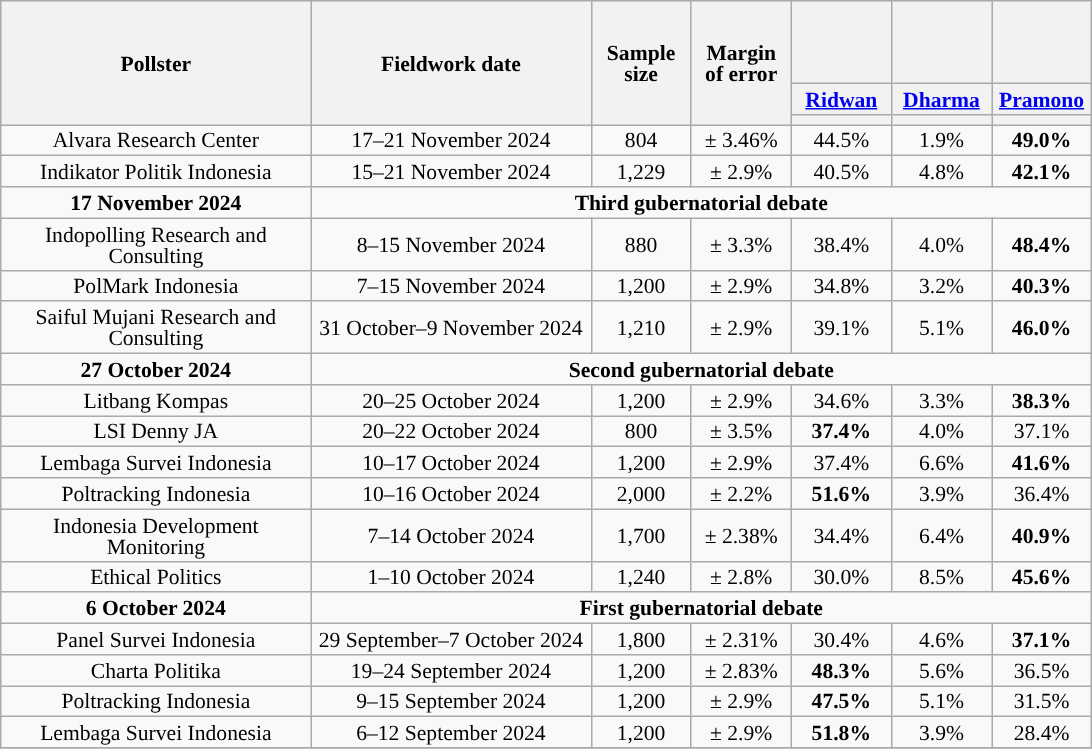<table class="wikitable" style="text-align:center; font-size:90%; line-height:14px;">
<tr style="height:55px; background-color:#E9E9E9">
<th rowspan="3" style="width:200px;">Pollster</th>
<th rowspan="3" style="width:180px;">Fieldwork date</th>
<th rowspan="3" style="width:60px;">Sample size</th>
<th rowspan="3" style="width:60px;">Margin of error</th>
<th style="width:60px;"></th>
<th style="width:60px;"></th>
<th style="width:60px;"></th>
</tr>
<tr>
<th><a href='#'>Ridwan</a><br></th>
<th><a href='#'>Dharma</a><br></th>
<th><a href='#'>Pramono</a><br></th>
</tr>
<tr>
<th class="unsortable" style="color:inherit;background:"></th>
<th class="unsortable" style="color:inherit;background:"></th>
<th class="unsortable" style="color:inherit;background:"></th>
</tr>
<tr>
<td>Alvara Research Center</td>
<td>17–21 November 2024</td>
<td>804</td>
<td>± 3.46%</td>
<td>44.5% </td>
<td>1.9% </td>
<td style="background-color:#"><strong>49.0%</strong></td>
</tr>
<tr>
<td>Indikator Politik Indonesia</td>
<td>15–21 November 2024</td>
<td>1,229</td>
<td>± 2.9%</td>
<td>40.5% </td>
<td>4.8% </td>
<td style="background-color:#"><strong>42.1%</strong></td>
</tr>
<tr>
<td><strong>17 November 2024</strong></td>
<td colspan="6"><strong>Third gubernatorial debate</strong></td>
</tr>
<tr>
<td>Indopolling Research and Consulting</td>
<td>8–15 November 2024</td>
<td>880</td>
<td>± 3.3%</td>
<td>38.4% </td>
<td>4.0% </td>
<td style="background-color:#"><strong>48.4%</strong> </td>
</tr>
<tr>
<td>PolMark Indonesia</td>
<td>7–15 November 2024</td>
<td>1,200</td>
<td>± 2.9%</td>
<td>34.8% </td>
<td>3.2% </td>
<td style="background-color:#"><strong>40.3%</strong> </td>
</tr>
<tr>
<td>Saiful Mujani Research and Consulting</td>
<td>31 October–9 November 2024</td>
<td>1,210</td>
<td>± 2.9%</td>
<td>39.1% </td>
<td>5.1% </td>
<td style="background-color:#"><strong>46.0%</strong> </td>
</tr>
<tr>
<td><strong>27 October 2024</strong></td>
<td colspan="6"><strong>Second gubernatorial debate</strong></td>
</tr>
<tr>
<td>Litbang Kompas</td>
<td>20–25 October 2024</td>
<td>1,200</td>
<td>± 2.9%</td>
<td>34.6% </td>
<td>3.3% </td>
<td style="background-color:#"><strong>38.3%</strong> </td>
</tr>
<tr>
<td>LSI Denny JA</td>
<td>20–22 October 2024</td>
<td>800</td>
<td>± 3.5%</td>
<td style="background-color:#"><strong>37.4%</strong> </td>
<td>4.0% </td>
<td>37.1% </td>
</tr>
<tr>
<td>Lembaga Survei Indonesia</td>
<td>10–17 October 2024</td>
<td>1,200</td>
<td>± 2.9%</td>
<td>37.4% </td>
<td>6.6% </td>
<td style="background-color:#"><strong>41.6%</strong> </td>
</tr>
<tr>
<td>Poltracking Indonesia</td>
<td>10–16 October 2024</td>
<td>2,000</td>
<td>± 2.2%</td>
<td style="background-color:#"><strong>51.6%</strong> </td>
<td>3.9% </td>
<td>36.4% </td>
</tr>
<tr>
<td>Indonesia Development Monitoring</td>
<td>7–14 October 2024</td>
<td>1,700</td>
<td>± 2.38%</td>
<td>34.4% </td>
<td>6.4% </td>
<td style="background-color:#"><strong>40.9%</strong> </td>
</tr>
<tr>
<td>Ethical Politics</td>
<td>1–10 October 2024</td>
<td>1,240</td>
<td>± 2.8%</td>
<td>30.0% </td>
<td>8.5% </td>
<td style="background-color:#"><strong>45.6%</strong> </td>
</tr>
<tr>
<td><strong>6 October 2024</strong></td>
<td colspan="6"><strong>First gubernatorial debate</strong></td>
</tr>
<tr>
<td>Panel Survei Indonesia</td>
<td>29 September–7 October 2024</td>
<td>1,800</td>
<td>± 2.31%</td>
<td>30.4% </td>
<td>4.6% </td>
<td style="background-color:#"><strong>37.1%</strong> </td>
</tr>
<tr>
<td>Charta Politika</td>
<td>19–24 September 2024</td>
<td>1,200</td>
<td>± 2.83%</td>
<td style="background-color:#"><strong>48.3%</strong> </td>
<td>5.6% </td>
<td>36.5% </td>
</tr>
<tr>
<td>Poltracking Indonesia</td>
<td>9–15 September 2024</td>
<td>1,200</td>
<td>± 2.9%</td>
<td style="background-color:#"><strong>47.5%</strong> </td>
<td>5.1% </td>
<td>31.5% </td>
</tr>
<tr>
<td>Lembaga Survei Indonesia</td>
<td>6–12 September 2024</td>
<td>1,200</td>
<td>± 2.9%</td>
<td style="background-color:#"><strong>51.8%</strong> </td>
<td>3.9% </td>
<td>28.4% </td>
</tr>
<tr>
</tr>
</table>
